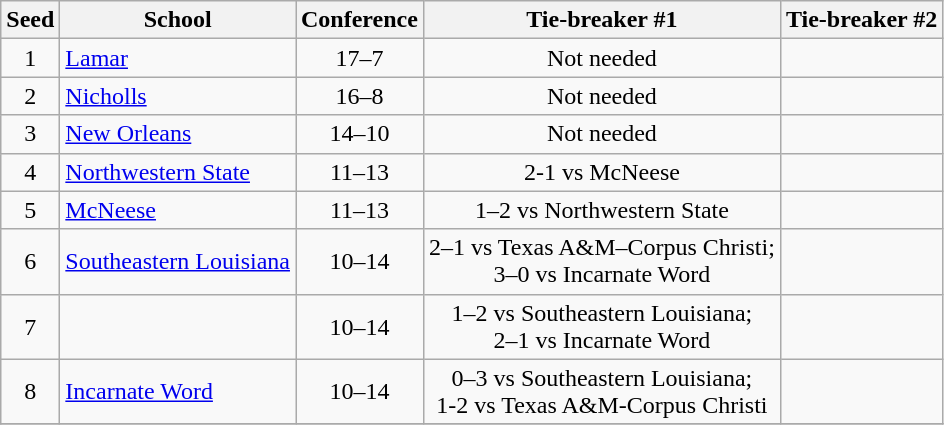<table class="wikitable" style="text-align:center">
<tr>
<th>Seed</th>
<th>School</th>
<th>Conference</th>
<th>Tie-breaker #1</th>
<th>Tie-breaker #2</th>
</tr>
<tr>
<td>1</td>
<td align="left"><a href='#'>Lamar</a></td>
<td>17–7</td>
<td>Not needed</td>
<td></td>
</tr>
<tr>
<td>2</td>
<td align="left"><a href='#'>Nicholls</a></td>
<td>16–8</td>
<td>Not needed</td>
<td></td>
</tr>
<tr>
<td>3</td>
<td align="left"><a href='#'>New Orleans</a></td>
<td>14–10</td>
<td>Not needed</td>
<td></td>
</tr>
<tr>
<td>4</td>
<td align="left"><a href='#'>Northwestern State</a></td>
<td>11–13</td>
<td>2-1 vs McNeese</td>
<td></td>
</tr>
<tr>
<td>5</td>
<td align="left"><a href='#'>McNeese</a></td>
<td>11–13</td>
<td>1–2 vs Northwestern State</td>
<td></td>
</tr>
<tr>
<td>6</td>
<td align="left"><a href='#'>Southeastern Louisiana</a></td>
<td>10–14</td>
<td>2–1 vs Texas A&M–Corpus Christi;<br>3–0 vs Incarnate Word</td>
<td></td>
</tr>
<tr>
<td>7</td>
<td align="left"></td>
<td>10–14</td>
<td>1–2 vs Southeastern Louisiana;<br>2–1 vs Incarnate Word</td>
<td></td>
</tr>
<tr>
<td>8</td>
<td align="left"><a href='#'>Incarnate Word</a></td>
<td>10–14</td>
<td>0–3 vs Southeastern Louisiana;<br>1-2 vs Texas A&M-Corpus Christi</td>
<td></td>
</tr>
<tr>
</tr>
</table>
